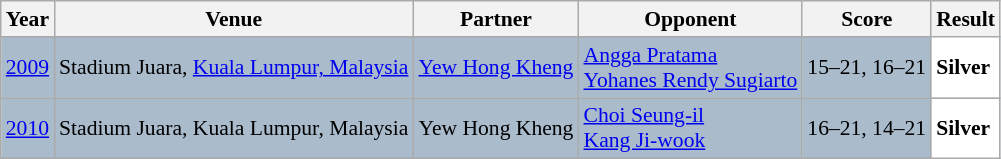<table class="sortable wikitable" style="font-size: 90%;">
<tr>
<th>Year</th>
<th>Venue</th>
<th>Partner</th>
<th>Opponent</th>
<th>Score</th>
<th>Result</th>
</tr>
<tr style="background:#AABBCC">
<td align="center"><a href='#'>2009</a></td>
<td align="left">Stadium Juara, <a href='#'>Kuala Lumpur, Malaysia</a></td>
<td align="left"> <a href='#'>Yew Hong Kheng</a></td>
<td align="left"> <a href='#'>Angga Pratama</a> <br>  <a href='#'>Yohanes Rendy Sugiarto</a></td>
<td align="left">15–21, 16–21</td>
<td style="text-align:left; background:white"> <strong>Silver</strong></td>
</tr>
<tr style="background:#AABBCC">
<td align="center"><a href='#'>2010</a></td>
<td align="left">Stadium Juara, Kuala Lumpur, Malaysia</td>
<td align="left"> Yew Hong Kheng</td>
<td align="left"> <a href='#'>Choi Seung-il</a> <br>  <a href='#'>Kang Ji-wook</a></td>
<td align="left">16–21, 14–21</td>
<td style="text-align:left; background:white"> <strong>Silver</strong></td>
</tr>
</table>
